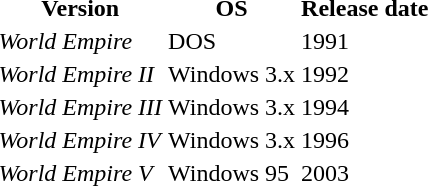<table>
<tr>
<th>Version</th>
<th>OS</th>
<th>Release date</th>
</tr>
<tr>
<td><em>World Empire</em></td>
<td>DOS</td>
<td>1991</td>
</tr>
<tr>
<td><em>World Empire II</em></td>
<td>Windows 3.x</td>
<td>1992</td>
</tr>
<tr>
<td><em>World Empire III</em></td>
<td>Windows 3.x</td>
<td>1994</td>
</tr>
<tr>
<td><em>World Empire IV</em></td>
<td>Windows 3.x</td>
<td>1996</td>
</tr>
<tr>
<td><em>World Empire V</em></td>
<td>Windows 95</td>
<td>2003</td>
</tr>
</table>
